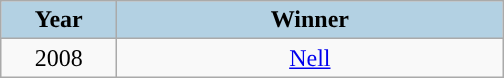<table class="wikitable" style="text-align: center">
<tr>
<th width="70" style="background:#b3d1e3;">Year</th>
<th width="250" style="background:#b3d1e3;">Winner</th>
</tr>
<tr>
<td>2008</td>
<td><a href='#'>Nell</a></td>
</tr>
</table>
